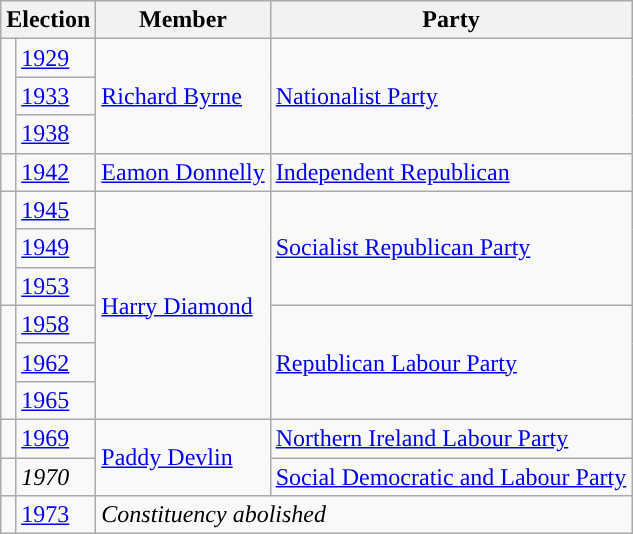<table class="wikitable">
<tr>
<th colspan="2">Election</th>
<th>Member</th>
<th>Party</th>
</tr>
<tr>
<td rowspan="3" style="background-color: "></td>
<td><a href='#'>1929</a></td>
<td rowspan="3"><a href='#'>Richard Byrne</a></td>
<td rowspan="3"><a href='#'>Nationalist Party</a></td>
</tr>
<tr>
<td><a href='#'>1933</a></td>
</tr>
<tr>
<td><a href='#'>1938</a></td>
</tr>
<tr>
<td rowspan="1" style="background-color: "></td>
<td><a href='#'>1942</a></td>
<td><a href='#'>Eamon Donnelly</a></td>
<td><a href='#'>Independent Republican</a></td>
</tr>
<tr>
<td rowspan="3" style="background-color: "></td>
<td><a href='#'>1945</a></td>
<td rowspan="6"><a href='#'>Harry Diamond</a></td>
<td rowspan="3"><a href='#'>Socialist Republican Party</a></td>
</tr>
<tr>
<td><a href='#'>1949</a></td>
</tr>
<tr>
<td><a href='#'>1953</a></td>
</tr>
<tr>
<td rowspan="3" style="background-color: "></td>
<td><a href='#'>1958</a></td>
<td rowspan="3"><a href='#'>Republican Labour Party</a></td>
</tr>
<tr>
<td><a href='#'>1962</a></td>
</tr>
<tr>
<td><a href='#'>1965</a></td>
</tr>
<tr>
<td style="background-color: "></td>
<td><a href='#'>1969</a></td>
<td rowspan=2><a href='#'>Paddy Devlin</a></td>
<td><a href='#'>Northern Ireland Labour Party</a></td>
</tr>
<tr>
<td style="background-color: "></td>
<td><em>1970</em></td>
<td><a href='#'>Social Democratic and Labour Party</a></td>
</tr>
<tr>
<td></td>
<td><a href='#'>1973</a></td>
<td colspan="3"><em>Constituency abolished</em></td>
</tr>
</table>
